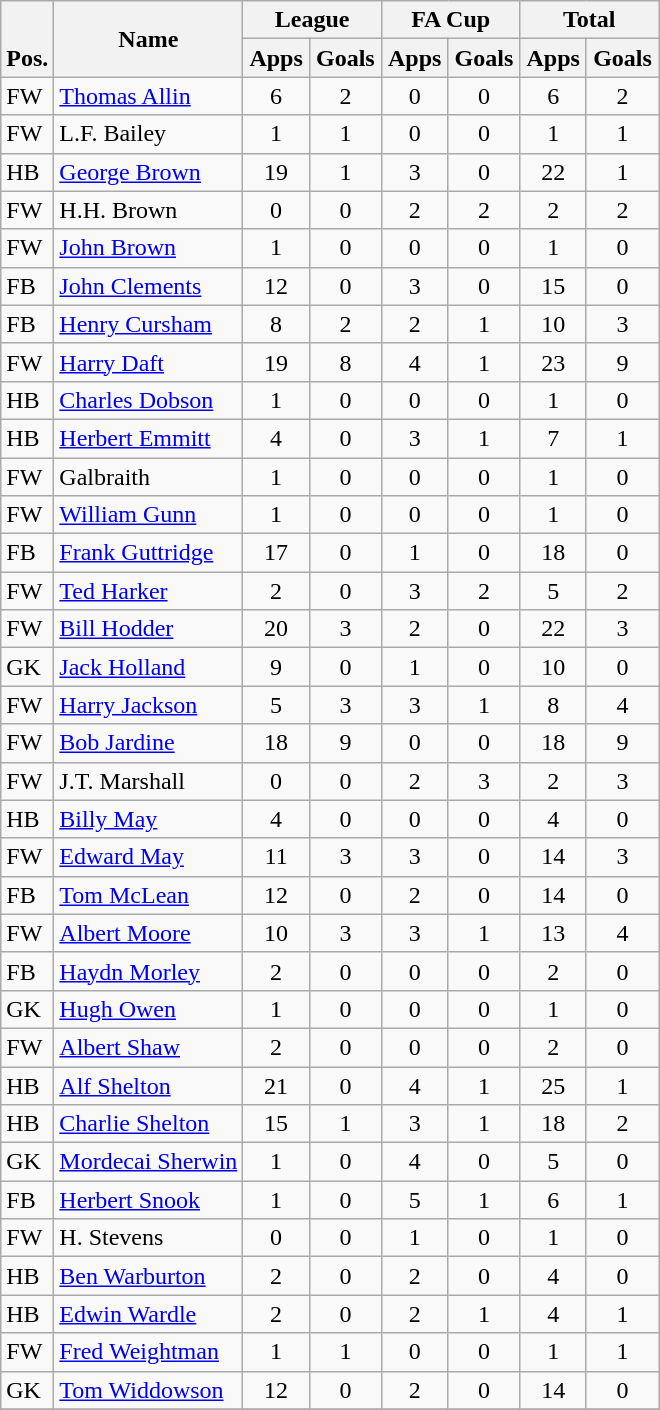<table class="wikitable" style="text-align:center">
<tr>
<th rowspan="2" valign="bottom">Pos.</th>
<th rowspan="2">Name</th>
<th colspan="2" width="85">League</th>
<th colspan="2" width="85">FA Cup</th>
<th colspan="2" width="85">Total</th>
</tr>
<tr>
<th>Apps</th>
<th>Goals</th>
<th>Apps</th>
<th>Goals</th>
<th>Apps</th>
<th>Goals</th>
</tr>
<tr>
<td align="left">FW</td>
<td align="left"> <a href='#'>Thomas Allin</a></td>
<td>6</td>
<td>2</td>
<td>0</td>
<td>0</td>
<td>6</td>
<td>2</td>
</tr>
<tr>
<td align="left">FW</td>
<td align="left"> L.F. Bailey</td>
<td>1</td>
<td>1</td>
<td>0</td>
<td>0</td>
<td>1</td>
<td>1</td>
</tr>
<tr>
<td align="left">HB</td>
<td align="left"> <a href='#'>George Brown</a></td>
<td>19</td>
<td>1</td>
<td>3</td>
<td>0</td>
<td>22</td>
<td>1</td>
</tr>
<tr>
<td align="left">FW</td>
<td align="left"> H.H. Brown</td>
<td>0</td>
<td>0</td>
<td>2</td>
<td>2</td>
<td>2</td>
<td>2</td>
</tr>
<tr>
<td align="left">FW</td>
<td align="left"> <a href='#'>John Brown</a></td>
<td>1</td>
<td>0</td>
<td>0</td>
<td>0</td>
<td>1</td>
<td>0</td>
</tr>
<tr>
<td align="left">FB</td>
<td align="left"> <a href='#'>John Clements</a></td>
<td>12</td>
<td>0</td>
<td>3</td>
<td>0</td>
<td>15</td>
<td>0</td>
</tr>
<tr>
<td align="left">FB</td>
<td align="left"> <a href='#'>Henry Cursham</a></td>
<td>8</td>
<td>2</td>
<td>2</td>
<td>1</td>
<td>10</td>
<td>3</td>
</tr>
<tr>
<td align="left">FW</td>
<td align="left"> <a href='#'>Harry Daft</a></td>
<td>19</td>
<td>8</td>
<td>4</td>
<td>1</td>
<td>23</td>
<td>9</td>
</tr>
<tr>
<td align="left">HB</td>
<td align="left"> <a href='#'>Charles Dobson</a></td>
<td>1</td>
<td>0</td>
<td>0</td>
<td>0</td>
<td>1</td>
<td>0</td>
</tr>
<tr>
<td align="left">HB</td>
<td align="left"> <a href='#'>Herbert Emmitt</a></td>
<td>4</td>
<td>0</td>
<td>3</td>
<td>1</td>
<td>7</td>
<td>1</td>
</tr>
<tr>
<td align="left">FW</td>
<td align="left"> Galbraith</td>
<td>1</td>
<td>0</td>
<td>0</td>
<td>0</td>
<td>1</td>
<td>0</td>
</tr>
<tr>
<td align="left">FW</td>
<td align="left"> <a href='#'>William Gunn</a></td>
<td>1</td>
<td>0</td>
<td>0</td>
<td>0</td>
<td>1</td>
<td>0</td>
</tr>
<tr>
<td align="left">FB</td>
<td align="left"> <a href='#'>Frank Guttridge</a></td>
<td>17</td>
<td>0</td>
<td>1</td>
<td>0</td>
<td>18</td>
<td>0</td>
</tr>
<tr>
<td align="left">FW</td>
<td align="left"> <a href='#'>Ted Harker</a></td>
<td>2</td>
<td>0</td>
<td>3</td>
<td>2</td>
<td>5</td>
<td>2</td>
</tr>
<tr>
<td align="left">FW</td>
<td align="left"> <a href='#'>Bill Hodder</a></td>
<td>20</td>
<td>3</td>
<td>2</td>
<td>0</td>
<td>22</td>
<td>3</td>
</tr>
<tr>
<td align="left">GK</td>
<td align="left"> <a href='#'>Jack Holland</a></td>
<td>9</td>
<td>0</td>
<td>1</td>
<td>0</td>
<td>10</td>
<td>0</td>
</tr>
<tr>
<td align="left">FW</td>
<td align="left"> <a href='#'>Harry Jackson</a></td>
<td>5</td>
<td>3</td>
<td>3</td>
<td>1</td>
<td>8</td>
<td>4</td>
</tr>
<tr>
<td align="left">FW</td>
<td align="left"> <a href='#'>Bob Jardine</a></td>
<td>18</td>
<td>9</td>
<td>0</td>
<td>0</td>
<td>18</td>
<td>9</td>
</tr>
<tr>
<td align="left">FW</td>
<td align="left"> J.T. Marshall</td>
<td>0</td>
<td>0</td>
<td>2</td>
<td>3</td>
<td>2</td>
<td>3</td>
</tr>
<tr>
<td align="left">HB</td>
<td align="left"> <a href='#'>Billy May</a></td>
<td>4</td>
<td>0</td>
<td>0</td>
<td>0</td>
<td>4</td>
<td>0</td>
</tr>
<tr>
<td align="left">FW</td>
<td align="left"> <a href='#'>Edward May</a></td>
<td>11</td>
<td>3</td>
<td>3</td>
<td>0</td>
<td>14</td>
<td>3</td>
</tr>
<tr>
<td align="left">FB</td>
<td align="left"> <a href='#'>Tom McLean</a></td>
<td>12</td>
<td>0</td>
<td>2</td>
<td>0</td>
<td>14</td>
<td>0</td>
</tr>
<tr>
<td align="left">FW</td>
<td align="left"> <a href='#'>Albert Moore</a></td>
<td>10</td>
<td>3</td>
<td>3</td>
<td>1</td>
<td>13</td>
<td>4</td>
</tr>
<tr>
<td align="left">FB</td>
<td align="left"> <a href='#'>Haydn Morley</a></td>
<td>2</td>
<td>0</td>
<td>0</td>
<td>0</td>
<td>2</td>
<td>0</td>
</tr>
<tr>
<td align="left">GK</td>
<td align="left"> <a href='#'>Hugh Owen</a></td>
<td>1</td>
<td>0</td>
<td>0</td>
<td>0</td>
<td>1</td>
<td>0</td>
</tr>
<tr>
<td align="left">FW</td>
<td align="left"> <a href='#'>Albert Shaw</a></td>
<td>2</td>
<td>0</td>
<td>0</td>
<td>0</td>
<td>2</td>
<td>0</td>
</tr>
<tr>
<td align="left">HB</td>
<td align="left"> <a href='#'>Alf Shelton</a></td>
<td>21</td>
<td>0</td>
<td>4</td>
<td>1</td>
<td>25</td>
<td>1</td>
</tr>
<tr>
<td align="left">HB</td>
<td align="left"> <a href='#'>Charlie Shelton</a></td>
<td>15</td>
<td>1</td>
<td>3</td>
<td>1</td>
<td>18</td>
<td>2</td>
</tr>
<tr>
<td align="left">GK</td>
<td align="left"> <a href='#'>Mordecai Sherwin</a></td>
<td>1</td>
<td>0</td>
<td>4</td>
<td>0</td>
<td>5</td>
<td>0</td>
</tr>
<tr>
<td align="left">FB</td>
<td align="left"> <a href='#'>Herbert Snook</a></td>
<td>1</td>
<td>0</td>
<td>5</td>
<td>1</td>
<td>6</td>
<td>1</td>
</tr>
<tr>
<td align="left">FW</td>
<td align="left"> H. Stevens</td>
<td>0</td>
<td>0</td>
<td>1</td>
<td>0</td>
<td>1</td>
<td>0</td>
</tr>
<tr>
<td align="left">HB</td>
<td align="left"> <a href='#'>Ben Warburton</a></td>
<td>2</td>
<td>0</td>
<td>2</td>
<td>0</td>
<td>4</td>
<td>0</td>
</tr>
<tr>
<td align="left">HB</td>
<td align="left"> <a href='#'>Edwin Wardle</a></td>
<td>2</td>
<td>0</td>
<td>2</td>
<td>1</td>
<td>4</td>
<td>1</td>
</tr>
<tr>
<td align="left">FW</td>
<td align="left"> <a href='#'>Fred Weightman</a></td>
<td>1</td>
<td>1</td>
<td>0</td>
<td>0</td>
<td>1</td>
<td>1</td>
</tr>
<tr>
<td align="left">GK</td>
<td align="left"> <a href='#'>Tom Widdowson</a></td>
<td>12</td>
<td>0</td>
<td>2</td>
<td>0</td>
<td>14</td>
<td>0</td>
</tr>
<tr>
</tr>
</table>
